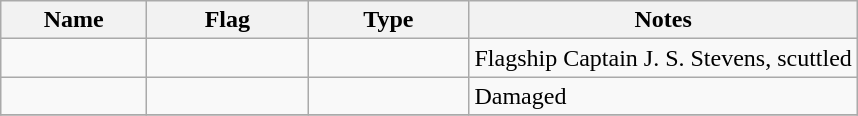<table class="wikitable sortable">
<tr>
<th scope="col" width="90px">Name</th>
<th scope="col" width="100px">Flag</th>
<th scope="col" width="100px">Type</th>
<th>Notes</th>
</tr>
<tr>
<td align="left"></td>
<td align="left"></td>
<td align="left"></td>
<td align="left">Flagship Captain J. S. Stevens, scuttled</td>
</tr>
<tr>
<td align="left"></td>
<td align="left"></td>
<td align="left"></td>
<td align="left">Damaged</td>
</tr>
<tr>
</tr>
</table>
